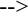<table style="margin: 0 auto;">
<tr>
<td></td>
<td></td>
<td></td>
<td> --></td>
</tr>
</table>
